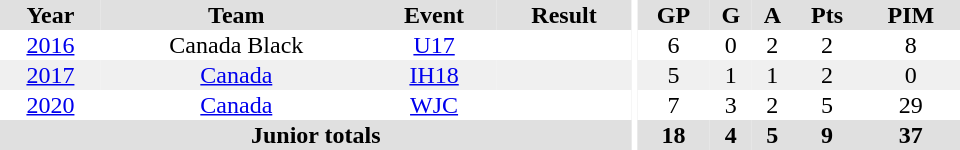<table border="0" cellpadding="1" cellspacing="0" ID="Table3" style="text-align:center; width:40em;">
<tr bgcolor="#e0e0e0">
<th>Year</th>
<th>Team</th>
<th>Event</th>
<th>Result</th>
<th rowspan="99" bgcolor="#ffffff"></th>
<th>GP</th>
<th>G</th>
<th>A</th>
<th>Pts</th>
<th>PIM</th>
</tr>
<tr>
<td><a href='#'>2016</a></td>
<td>Canada Black</td>
<td><a href='#'>U17</a></td>
<td></td>
<td>6</td>
<td>0</td>
<td>2</td>
<td>2</td>
<td>8</td>
</tr>
<tr bgcolor="#f0f0f0">
<td><a href='#'>2017</a></td>
<td><a href='#'>Canada</a></td>
<td><a href='#'>IH18</a></td>
<td></td>
<td>5</td>
<td>1</td>
<td>1</td>
<td>2</td>
<td>0</td>
</tr>
<tr>
<td><a href='#'>2020</a></td>
<td><a href='#'>Canada</a></td>
<td><a href='#'>WJC</a></td>
<td></td>
<td>7</td>
<td>3</td>
<td>2</td>
<td>5</td>
<td>29</td>
</tr>
<tr bgcolor="#e0e0e0">
<th colspan="4">Junior totals</th>
<th>18</th>
<th>4</th>
<th>5</th>
<th>9</th>
<th>37</th>
</tr>
</table>
